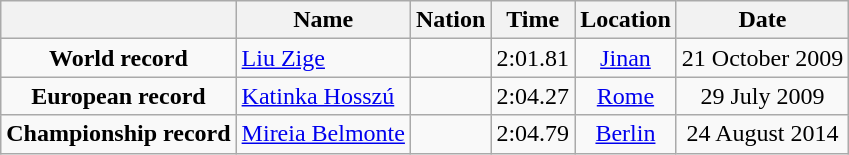<table class=wikitable style=text-align:center>
<tr>
<th></th>
<th>Name</th>
<th>Nation</th>
<th>Time</th>
<th>Location</th>
<th>Date</th>
</tr>
<tr>
<td><strong>World record</strong></td>
<td align=left><a href='#'>Liu Zige</a></td>
<td align=left></td>
<td align=left>2:01.81</td>
<td><a href='#'>Jinan</a></td>
<td>21 October 2009</td>
</tr>
<tr>
<td><strong>European record</strong></td>
<td align=left><a href='#'>Katinka Hosszú</a></td>
<td align=left></td>
<td align=left>2:04.27</td>
<td><a href='#'>Rome</a></td>
<td>29 July 2009</td>
</tr>
<tr>
<td><strong>Championship record</strong></td>
<td align=left><a href='#'>Mireia Belmonte</a></td>
<td align=left></td>
<td align=left>2:04.79</td>
<td><a href='#'>Berlin</a></td>
<td>24 August 2014</td>
</tr>
</table>
